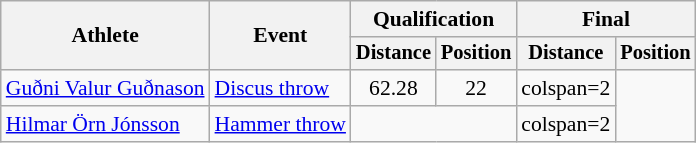<table class=wikitable style=font-size:90%>
<tr>
<th rowspan=2>Athlete</th>
<th rowspan=2>Event</th>
<th colspan=2>Qualification</th>
<th colspan=2>Final</th>
</tr>
<tr style=font-size:95%>
<th>Distance</th>
<th>Position</th>
<th>Distance</th>
<th>Position</th>
</tr>
<tr align=center>
<td align=left><a href='#'>Guðni Valur Guðnason</a></td>
<td align=left><a href='#'>Discus throw</a></td>
<td>62.28</td>
<td>22</td>
<td>colspan=2 </td>
</tr>
<tr align=center>
<td align=left><a href='#'>Hilmar Örn Jónsson</a></td>
<td align=left><a href='#'>Hammer throw</a></td>
<td colspan=2></td>
<td>colspan=2 </td>
</tr>
</table>
